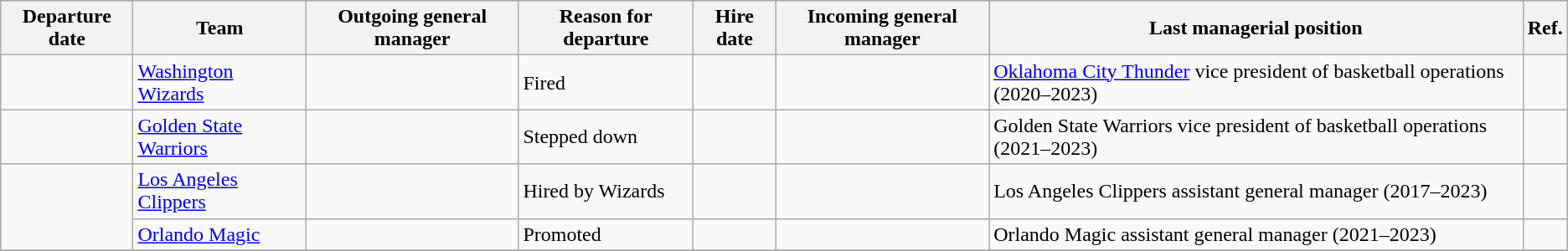<table class="wikitable sortable">
<tr>
<th>Departure date</th>
<th>Team</th>
<th>Outgoing general manager</th>
<th>Reason for departure</th>
<th>Hire date</th>
<th>Incoming general manager</th>
<th class="unsortable">Last managerial position</th>
<th class="unsortable">Ref.</th>
</tr>
<tr>
<td align=center></td>
<td><a href='#'>Washington Wizards</a></td>
<td></td>
<td>Fired</td>
<td></td>
<td></td>
<td><a href='#'>Oklahoma City Thunder</a> vice president of basketball operations (2020–2023)</td>
<td align="center"></td>
</tr>
<tr>
<td align=center></td>
<td><a href='#'>Golden State Warriors</a></td>
<td></td>
<td>Stepped down</td>
<td></td>
<td></td>
<td>Golden State Warriors vice president of basketball operations (2021–2023)</td>
<td align="center"></td>
</tr>
<tr>
<td rowspan=2 align=center></td>
<td><a href='#'>Los Angeles Clippers</a></td>
<td></td>
<td>Hired by Wizards</td>
<td></td>
<td></td>
<td>Los Angeles Clippers assistant general manager (2017–2023)</td>
<td align="center"></td>
</tr>
<tr>
<td><a href='#'>Orlando Magic</a></td>
<td></td>
<td>Promoted</td>
<td></td>
<td></td>
<td>Orlando Magic assistant general manager (2021–2023)</td>
<td align="center"></td>
</tr>
<tr>
</tr>
</table>
